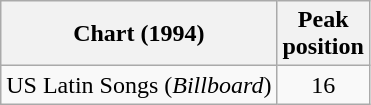<table class="wikitable" style="display:inline-table;">
<tr>
<th>Chart (1994)</th>
<th>Peak<br>position</th>
</tr>
<tr>
<td>US Latin Songs (<em>Billboard</em>)</td>
<td align="center">16</td>
</tr>
</table>
